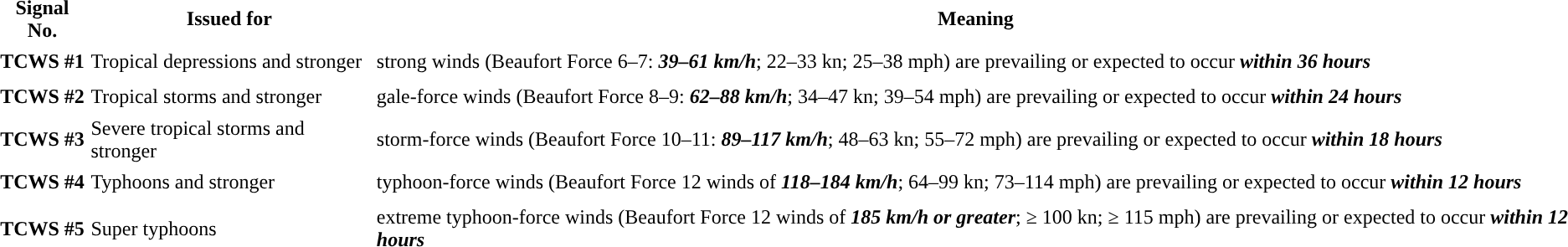<table class="toccolours" style="margin-left: auto; margin-right: auto;">
<tr>
<th>Signal No.</th>
<th>Issued for</th>
<th>Meaning</th>
</tr>
<tr>
<th style="background-color:#">TCWS #1</th>
<td>Tropical depressions and stronger</td>
<td style="padding:4px">strong winds (Beaufort Force 6–7: <strong><em>39–61 km/h</em></strong>; 22–33 kn; 25–38 mph) are prevailing or expected to occur <strong><em>within 36 hours</em></strong></td>
</tr>
<tr>
<th style="background-color:#">TCWS #2</th>
<td>Tropical storms and stronger</td>
<td style="padding:4px">gale-force winds (Beaufort Force 8–9: <strong><em>62–88 km/h</em></strong>; 34–47 kn; 39–54 mph) are prevailing or expected to occur <strong><em>within 24 hours</em></strong></td>
</tr>
<tr>
<th style="background-color:#">TCWS #3</th>
<td>Severe tropical storms and stronger</td>
<td style="padding:4px">storm-force winds (Beaufort Force 10–11: <strong><em>89–117 km/h</em></strong>; 48–63 kn; 55–72 mph) are prevailing or expected to occur <strong><em>within 18 hours</em></strong></td>
</tr>
<tr>
<th style="background-color:#">TCWS #4</th>
<td>Typhoons and stronger</td>
<td style="padding:4px">typhoon-force winds (Beaufort Force 12 winds of <strong><em>118–184 km/h</em></strong>; 64–99 kn; 73–114 mph) are prevailing or expected to occur <strong><em>within 12 hours</em></strong></td>
</tr>
<tr>
<th style="background-color:#">TCWS #5</th>
<td>Super typhoons</td>
<td style="padding:4px">extreme typhoon-force winds (Beaufort Force 12 winds of <strong><em>185 km/h or greater</em></strong>; ≥ 100 kn; ≥ 115 mph) are prevailing or expected to occur <strong><em>within 12 hours</em></strong></td>
</tr>
</table>
